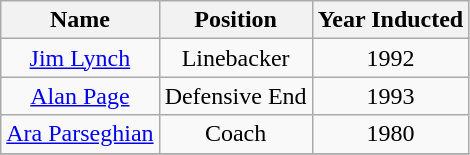<table class="wikitable sortable" style="text-align:center;">
<tr>
<th>Name</th>
<th>Position</th>
<th>Year Inducted</th>
</tr>
<tr>
<td><a href='#'>Jim Lynch</a></td>
<td>Linebacker</td>
<td>1992</td>
</tr>
<tr>
<td><a href='#'>Alan Page</a></td>
<td>Defensive End</td>
<td>1993</td>
</tr>
<tr>
<td><a href='#'>Ara Parseghian</a></td>
<td>Coach</td>
<td>1980</td>
</tr>
<tr>
</tr>
</table>
